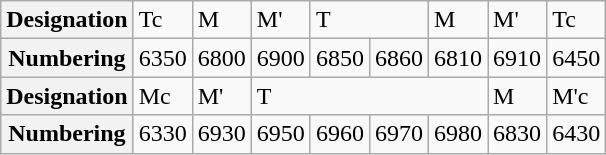<table class="wikitable">
<tr>
<th>Designation</th>
<td>Tc</td>
<td>M</td>
<td>M'</td>
<td colspan="2">T</td>
<td>M</td>
<td>M'</td>
<td>Tc</td>
</tr>
<tr>
<th>Numbering</th>
<td>6350</td>
<td>6800</td>
<td>6900</td>
<td>6850</td>
<td>6860</td>
<td>6810</td>
<td>6910</td>
<td>6450</td>
</tr>
<tr>
<th>Designation</th>
<td>Mc</td>
<td>M'</td>
<td colspan="4">T</td>
<td>M</td>
<td>M'c</td>
</tr>
<tr>
<th>Numbering</th>
<td>6330</td>
<td>6930</td>
<td>6950</td>
<td>6960</td>
<td>6970</td>
<td>6980</td>
<td>6830</td>
<td>6430</td>
</tr>
</table>
